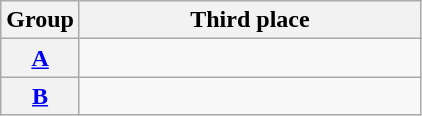<table class="wikitable">
<tr>
<th>Group<br></th>
<th width=220>Third place</th>
</tr>
<tr>
<th><a href='#'>A</a></th>
<td></td>
</tr>
<tr>
<th><a href='#'>B</a></th>
<td></td>
</tr>
</table>
